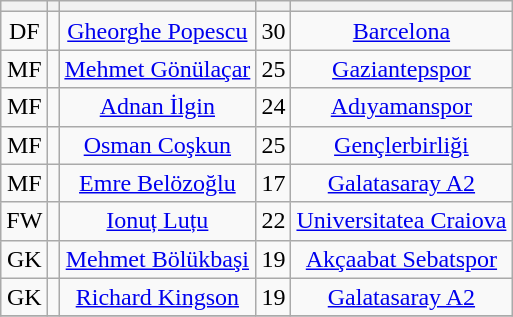<table class="wikitable sortable" style="text-align: center">
<tr>
<th></th>
<th></th>
<th></th>
<th></th>
<th></th>
</tr>
<tr>
<td>DF</td>
<td></td>
<td><a href='#'>Gheorghe Popescu</a></td>
<td>30</td>
<td><a href='#'>Barcelona</a></td>
</tr>
<tr>
<td>MF</td>
<td></td>
<td><a href='#'>Mehmet Gönülaçar</a></td>
<td>25</td>
<td><a href='#'>Gaziantepspor</a></td>
</tr>
<tr>
<td>MF</td>
<td></td>
<td><a href='#'>Adnan İlgin</a></td>
<td>24</td>
<td><a href='#'>Adıyamanspor</a></td>
</tr>
<tr>
<td>MF</td>
<td></td>
<td><a href='#'>Osman Coşkun</a></td>
<td>25</td>
<td><a href='#'>Gençlerbirliği</a></td>
</tr>
<tr>
<td>MF</td>
<td></td>
<td><a href='#'>Emre Belözoğlu</a></td>
<td>17</td>
<td><a href='#'>Galatasaray A2</a></td>
</tr>
<tr>
<td>FW</td>
<td></td>
<td><a href='#'>Ionuț Luțu</a></td>
<td>22</td>
<td><a href='#'>Universitatea Craiova</a></td>
</tr>
<tr>
<td>GK</td>
<td></td>
<td><a href='#'>Mehmet Bölükbaşi</a></td>
<td>19</td>
<td><a href='#'>Akçaabat Sebatspor</a></td>
</tr>
<tr>
<td>GK</td>
<td></td>
<td><a href='#'>Richard Kingson</a></td>
<td>19</td>
<td><a href='#'>Galatasaray A2</a></td>
</tr>
<tr>
</tr>
</table>
